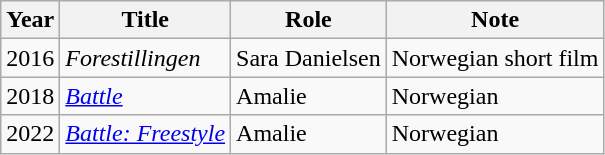<table class="wikitable">
<tr>
<th>Year</th>
<th>Title</th>
<th>Role</th>
<th>Note</th>
</tr>
<tr>
<td>2016</td>
<td><em>Forestillingen</em></td>
<td>Sara Danielsen</td>
<td>Norwegian short film</td>
</tr>
<tr>
<td>2018</td>
<td><em><a href='#'>Battle</a></em></td>
<td>Amalie</td>
<td>Norwegian</td>
</tr>
<tr>
<td>2022</td>
<td><em><a href='#'>Battle: Freestyle</a></em></td>
<td>Amalie</td>
<td>Norwegian</td>
</tr>
</table>
